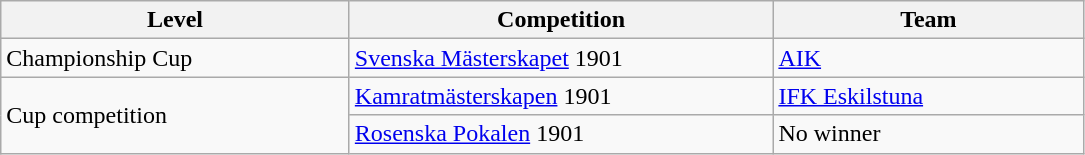<table class="wikitable" style="text-align: left;">
<tr>
<th style="width: 225px;">Level</th>
<th style="width: 275px;">Competition</th>
<th style="width: 200px;">Team</th>
</tr>
<tr>
<td>Championship Cup</td>
<td><a href='#'>Svenska Mästerskapet</a> 1901</td>
<td><a href='#'>AIK</a></td>
</tr>
<tr>
<td rowspan="2">Cup competition</td>
<td><a href='#'>Kamratmästerskapen</a> 1901</td>
<td><a href='#'>IFK Eskilstuna</a></td>
</tr>
<tr>
<td><a href='#'>Rosenska Pokalen</a> 1901</td>
<td>No winner</td>
</tr>
</table>
